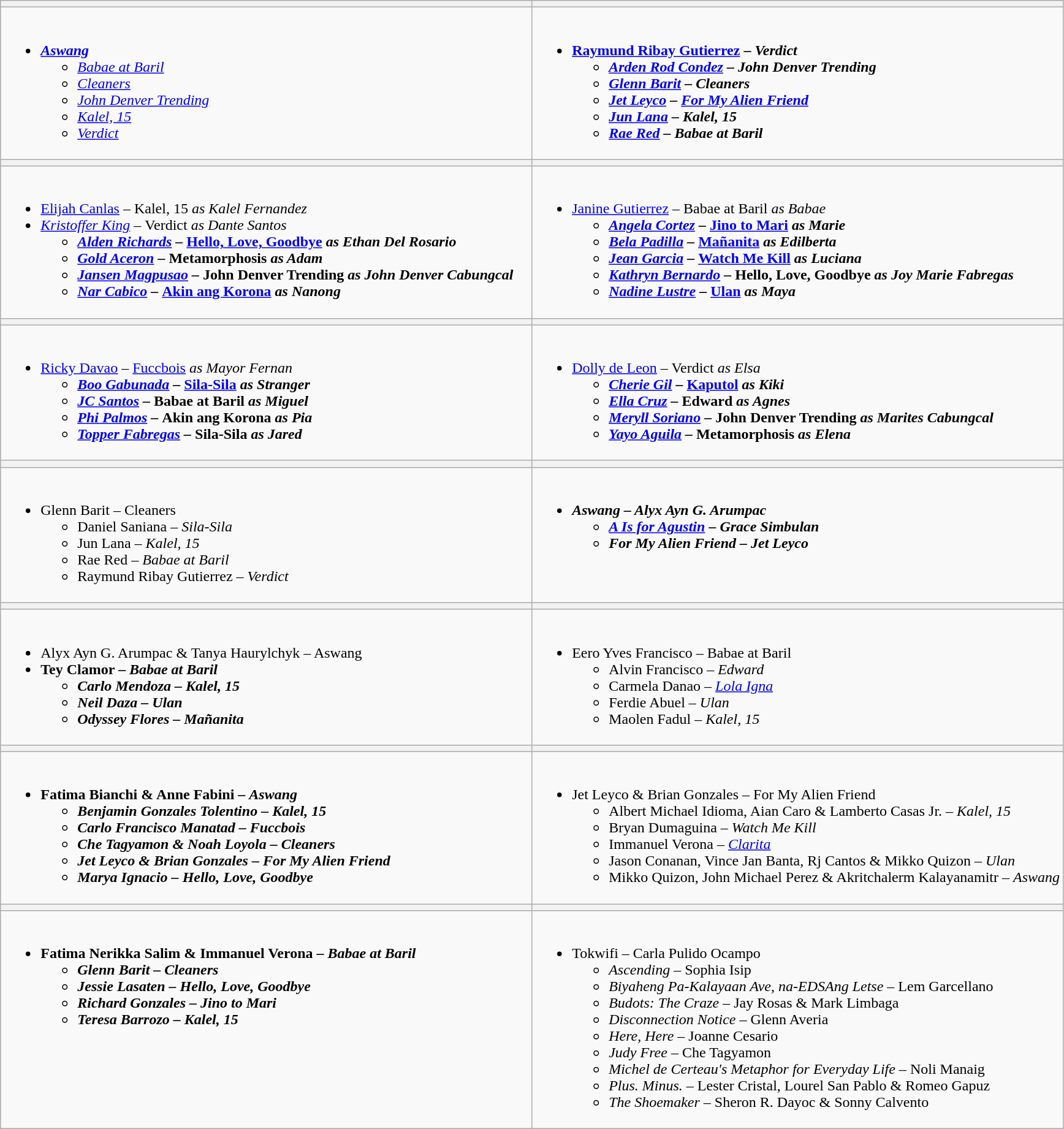<table class=wikitable>
<tr>
<th></th>
<th></th>
</tr>
<tr>
<td valign="top" width="50%"><br><ul><li><strong><em><a href='#'>Aswang</a></em></strong><ul><li><em><a href='#'>Babae at Baril</a></em></li><li><em><a href='#'>Cleaners</a></em></li><li><em><a href='#'>John Denver Trending</a></em></li><li><em><a href='#'>Kalel, 15</a></em></li><li><em><a href='#'>Verdict</a></em></li></ul></li></ul></td>
<td valign="top" width="50%"><br><ul><li><strong><a href='#'>Raymund Ribay Gutierrez</a> – <em>Verdict<strong><em><ul><li><a href='#'>Arden Rod Condez</a> – </em>John Denver Trending<em></li><li><a href='#'>Glenn Barit</a> – </em>Cleaners<em></li><li><a href='#'>Jet Leyco</a> – </em><a href='#'>For My Alien Friend</a><em></li><li><a href='#'>Jun Lana</a> – </em>Kalel, 15<em></li><li><a href='#'>Rae Red</a> – </em>Babae at Baril<em></li></ul></li></ul></td>
</tr>
<tr>
<th></th>
<th></th>
</tr>
<tr>
<td valign="top" width="50%"><br><ul><li></strong><a href='#'>Elijah Canlas</a> – </em>Kalel, 15<em> as Kalel Fernandez<strong></li><li></strong><a href='#'>Kristoffer King</a> – </em>Verdict<em> as Dante Santos<strong><ul><li><a href='#'>Alden Richards</a> – </em><a href='#'>Hello, Love, Goodbye</a><em> as Ethan Del Rosario</li><li><a href='#'>Gold Aceron</a> – </em>Metamorphosis<em> as Adam</li><li><a href='#'>Jansen Magpusao</a> – </em>John Denver Trending<em> as John Denver Cabungcal</li><li><a href='#'>Nar Cabico</a> – </em><a href='#'>Akin ang Korona</a><em> as Nanong</li></ul></li></ul></td>
<td valign="top" width="50%"><br><ul><li></strong><a href='#'>Janine Gutierrez</a> – </em>Babae at Baril<em> as Babae<strong><ul><li><a href='#'>Angela Cortez</a> – </em><a href='#'>Jino to Mari</a><em> as Marie</li><li><a href='#'>Bela Padilla</a> – </em><a href='#'>Mañanita</a><em> as Edilberta</li><li><a href='#'>Jean Garcia</a> – </em><a href='#'>Watch Me Kill</a><em> as Luciana</li><li><a href='#'>Kathryn Bernardo</a> – </em>Hello, Love, Goodbye<em> as Joy Marie Fabregas</li><li><a href='#'>Nadine Lustre</a> – </em><a href='#'>Ulan</a><em> as Maya</li></ul></li></ul></td>
</tr>
<tr>
<th></th>
<th></th>
</tr>
<tr>
<td valign="top" width="50%"><br><ul><li></strong><a href='#'>Ricky Davao</a> – </em><a href='#'>Fuccbois</a><em> as Mayor Fernan<strong><ul><li><a href='#'>Boo Gabunada</a> – </em><a href='#'>Sila-Sila</a><em> as Stranger</li><li><a href='#'>JC Santos</a> – </em>Babae at Baril<em> as Miguel</li><li><a href='#'>Phi Palmos</a> – </em>Akin ang Korona<em> as Pia</li><li><a href='#'>Topper Fabregas</a> – </em>Sila-Sila<em> as Jared</li></ul></li></ul></td>
<td valign="top" width="50%"><br><ul><li></strong><a href='#'>Dolly de Leon</a> – </em>Verdict<em> as Elsa<strong><ul><li><a href='#'>Cherie Gil</a> – </em><a href='#'>Kaputol</a><em> as Kiki</li><li><a href='#'>Ella Cruz</a> – </em>Edward<em> as Agnes</li><li><a href='#'>Meryll Soriano</a> – </em>John Denver Trending<em> as Marites Cabungcal</li><li><a href='#'>Yayo Aguila</a> – </em>Metamorphosis<em> as Elena</li></ul></li></ul></td>
</tr>
<tr>
<th></th>
<th></th>
</tr>
<tr>
<td valign="top" width="50%"><br><ul><li></strong>Glenn Barit – </em>Cleaners</em></strong><ul><li>Daniel Saniana – <em>Sila-Sila</em></li><li>Jun Lana – <em>Kalel, 15</em></li><li>Rae Red – <em>Babae at Baril</em></li><li>Raymund Ribay Gutierrez <em>– Verdict</em></li></ul></li></ul></td>
<td valign="top" width="50%"><br><ul><li><strong><em>Aswang –<em> Alyx Ayn G. Arumpac<strong><ul><li></em><a href='#'>A Is for Agustin</a><em> – Grace Simbulan</li><li></em>For My Alien Friend<em> – Jet Leyco</li></ul></li></ul></td>
</tr>
<tr>
<th></th>
<th></th>
</tr>
<tr>
<td valign="top" width="50%"><br><ul><li></strong>Alyx Ayn G. Arumpac & Tanya Haurylchyk – </em>Aswang</em></strong></li><li><strong>Tey Clamor – <em>Babae at Baril<strong><em><ul><li>Carlo Mendoza – </em>Kalel, 15<em></li><li>Neil Daza – </em>Ulan<em></li><li>Odyssey Flores – </em>Mañanita<em></li></ul></li></ul></td>
<td valign="top" width="50%"><br><ul><li></strong>Eero Yves Francisco – </em>Babae at Baril</em></strong><ul><li>Alvin Francisco – <em>Edward</em></li><li>Carmela Danao – <em><a href='#'>Lola Igna</a></em></li><li>Ferdie Abuel – <em>Ulan</em></li><li>Maolen Fadul – <em>Kalel, 15</em></li></ul></li></ul></td>
</tr>
<tr>
<th></th>
<th></th>
</tr>
<tr>
<td valign="top" width="50%"><br><ul><li><strong>Fatima Bianchi & Anne Fabini – <em>Aswang<strong><em><ul><li>Benjamin Gonzales Tolentino – </em>Kalel, 15<em></li><li>Carlo Francisco Manatad – </em>Fuccbois<em></li><li>Che Tagyamon & Noah Loyola – </em>Cleaners<em></li><li>Jet Leyco & Brian Gonzales – </em>For My Alien Friend<em></li><li>Marya Ignacio – </em>Hello, Love, Goodbye<em></li></ul></li></ul></td>
<td valign="top" width="50%"><br><ul><li></strong>Jet Leyco & Brian Gonzales – </em>For My Alien Friend</em></strong><ul><li>Albert Michael Idioma, Aian Caro & Lamberto Casas Jr. – <em>Kalel, 15</em></li><li>Bryan Dumaguina – <em>Watch Me Kill</em></li><li>Immanuel Verona – <em><a href='#'>Clarita</a></em></li><li>Jason Conanan, Vince Jan Banta, Rj Cantos & Mikko Quizon – <em>Ulan</em></li><li>Mikko Quizon, John Michael Perez & Akritchalerm Kalayanamitr – <em>Aswang</em></li></ul></li></ul></td>
</tr>
<tr>
<th></th>
<th></th>
</tr>
<tr>
<td valign="top" width="50%"><br><ul><li><strong>Fatima Nerikka Salim & Immanuel Verona – <em>Babae at Baril<strong><em><ul><li>Glenn Barit – </em>Cleaners<em></li><li>Jessie Lasaten – </em>Hello, Love, Goodbye<em></li><li>Richard Gonzales – </em>Jino to Mari<em></li><li>Teresa Barrozo – </em>Kalel, 15<em></li></ul></li></ul></td>
<td valign="top" width="50%"><br><ul><li></em></strong>Tokwifi</em> – Carla Pulido Ocampo</strong><ul><li><em>Ascending</em> – Sophia Isip</li><li><em>Biyaheng Pa-Kalayaan Ave, na-EDSAng Letse</em> – Lem Garcellano</li><li><em>Budots: The Craze –</em> Jay Rosas & Mark Limbaga</li><li><em>Disconnection Notice</em> – Glenn Averia</li><li><em>Here, Here</em> – Joanne Cesario</li><li><em>Judy Free</em> – Che Tagyamon</li><li><em>Michel de Certeau's Metaphor for Everyday Life –</em> Noli Manaig</li><li><em>Plus. Minus. –</em> Lester Cristal, Lourel San Pablo & Romeo Gapuz</li><li><em>The Shoemaker</em> – Sheron R. Dayoc & Sonny Calvento</li></ul></li></ul></td>
</tr>
</table>
